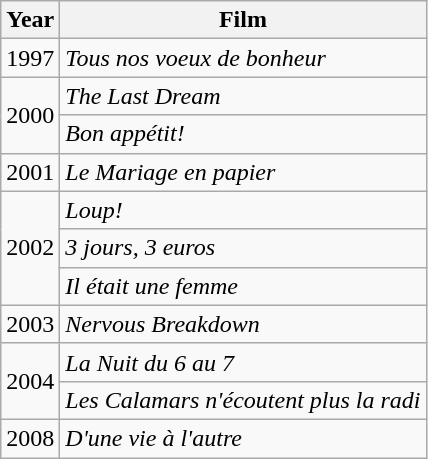<table class="wikitable sortable">
<tr>
<th>Year</th>
<th>Film</th>
</tr>
<tr>
<td>1997</td>
<td><em>Tous nos voeux de bonheur</em></td>
</tr>
<tr>
<td rowspan="2">2000</td>
<td><em>The Last Dream</em></td>
</tr>
<tr>
<td><em>Bon appétit!</em></td>
</tr>
<tr>
<td>2001</td>
<td><em>Le Mariage en papier</em></td>
</tr>
<tr>
<td rowspan="3">2002</td>
<td><em>Loup!</em></td>
</tr>
<tr>
<td><em>3 jours, 3 euros</em></td>
</tr>
<tr>
<td><em>Il était une femme</em></td>
</tr>
<tr>
<td>2003</td>
<td><em>Nervous Breakdown</em></td>
</tr>
<tr>
<td rowspan="2">2004</td>
<td><em>La Nuit du 6 au 7</em></td>
</tr>
<tr>
<td><em>Les Calamars n'écoutent plus la radi</em></td>
</tr>
<tr>
<td>2008</td>
<td><em>D'une vie à l'autre</em></td>
</tr>
</table>
